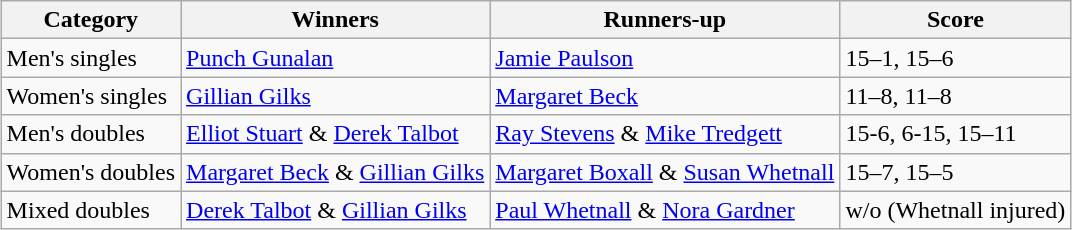<table class=wikitable style="margin:auto;">
<tr>
<th>Category</th>
<th>Winners</th>
<th>Runners-up</th>
<th>Score</th>
</tr>
<tr>
<td>Men's singles</td>
<td> <a href='#'>Punch Gunalan</a></td>
<td> <a href='#'>Jamie Paulson</a></td>
<td>15–1, 15–6</td>
</tr>
<tr>
<td>Women's singles</td>
<td> <a href='#'>Gillian Gilks</a></td>
<td> <a href='#'>Margaret Beck</a></td>
<td>11–8, 11–8</td>
</tr>
<tr>
<td>Men's doubles</td>
<td> <a href='#'>Elliot Stuart</a> & <a href='#'>Derek Talbot</a></td>
<td> <a href='#'>Ray Stevens</a> & <a href='#'>Mike Tredgett</a></td>
<td>15-6, 6-15, 15–11</td>
</tr>
<tr>
<td>Women's doubles</td>
<td> <a href='#'>Margaret Beck</a> & <a href='#'>Gillian Gilks</a></td>
<td> <a href='#'>Margaret Boxall</a> & <a href='#'>Susan Whetnall</a></td>
<td>15–7, 15–5</td>
</tr>
<tr>
<td>Mixed doubles</td>
<td> <a href='#'>Derek Talbot</a> & <a href='#'>Gillian Gilks</a></td>
<td> <a href='#'>Paul Whetnall</a> & <a href='#'>Nora Gardner</a></td>
<td>w/o (Whetnall injured)</td>
</tr>
</table>
